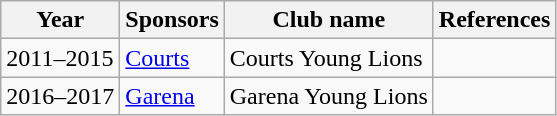<table class="wikitable">
<tr>
<th><strong>Year</strong></th>
<th>Sponsors</th>
<th><strong>Club name</strong></th>
<th>References</th>
</tr>
<tr>
<td>2011–2015</td>
<td> <a href='#'>Courts</a></td>
<td>Courts Young Lions</td>
<td></td>
</tr>
<tr>
<td>2016–2017</td>
<td> <a href='#'>Garena</a></td>
<td>Garena Young Lions</td>
<td></td>
</tr>
</table>
